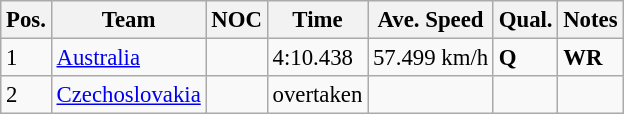<table class="wikitable" style="font-size:95%;">
<tr>
<th>Pos.</th>
<th>Team</th>
<th>NOC</th>
<th>Time</th>
<th>Ave. Speed</th>
<th>Qual.</th>
<th>Notes</th>
</tr>
<tr>
<td>1</td>
<td><a href='#'>Australia</a></td>
<td></td>
<td>4:10.438</td>
<td>57.499 km/h</td>
<td><strong>Q</strong></td>
<td><strong>WR</strong></td>
</tr>
<tr>
<td>2</td>
<td><a href='#'>Czechoslovakia</a></td>
<td></td>
<td>overtaken</td>
<td></td>
<td></td>
<td></td>
</tr>
</table>
